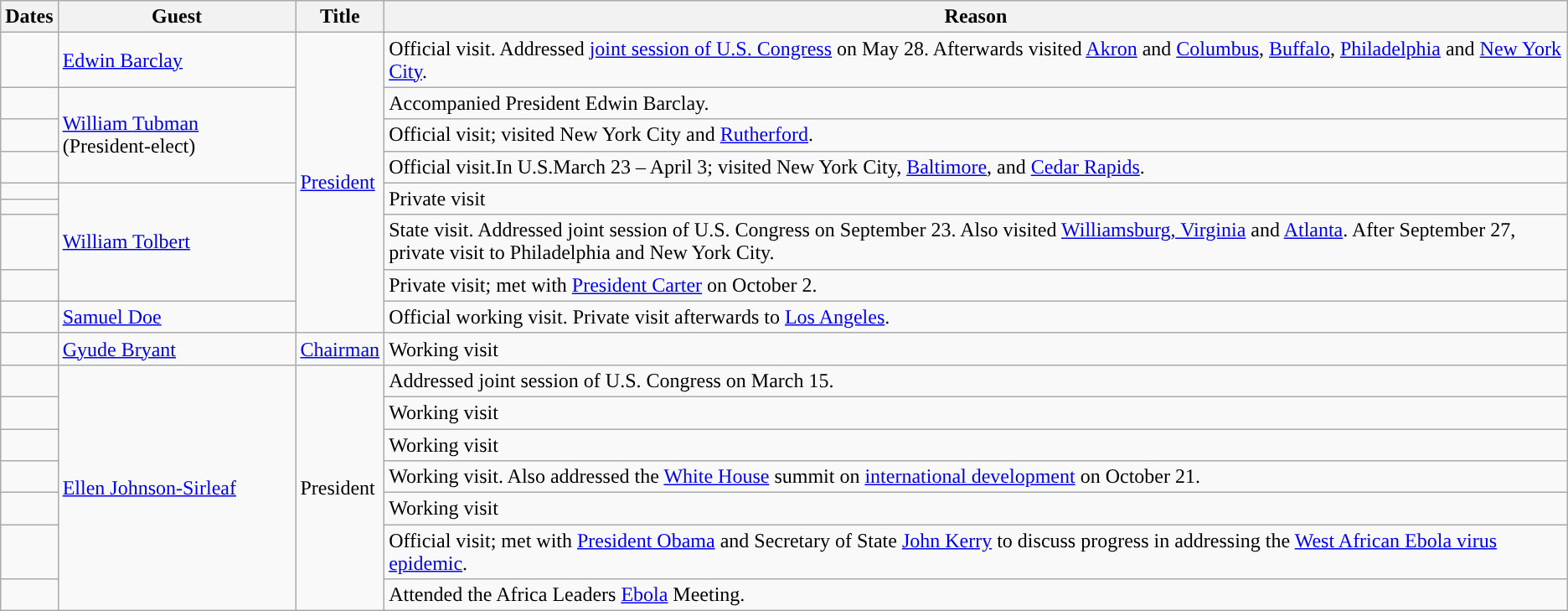<table class="wikitable sortable">
<tr>
<th>Dates</th>
<th>Guest</th>
<th>Title</th>
<th>Reason</th>
</tr>
<tr>
<td></td>
<td><a href='#'>Edwin Barclay</a></td>
<td rowspan=9><a href='#'>President</a></td>
<td>Official visit. Addressed <a href='#'>joint session of U.S. Congress</a> on May 28. Afterwards visited <a href='#'>Akron</a> and <a href='#'>Columbus</a>, <a href='#'>Buffalo</a>, <a href='#'>Philadelphia</a> and <a href='#'>New York City</a>.</td>
</tr>
<tr>
<td></td>
<td rowspan=3><a href='#'>William Tubman</a> (President-elect)</td>
<td>Accompanied President Edwin Barclay.</td>
</tr>
<tr>
<td></td>
<td>Official visit; visited New York City and <a href='#'>Rutherford</a>.</td>
</tr>
<tr>
<td></td>
<td>Official visit.In U.S.March 23 – April 3; visited New York City, <a href='#'>Baltimore</a>, and <a href='#'>Cedar Rapids</a>.</td>
</tr>
<tr>
<td></td>
<td rowspan=4><a href='#'>William Tolbert</a></td>
<td rowspan=2>Private visit</td>
</tr>
<tr>
<td></td>
</tr>
<tr>
<td></td>
<td>State visit. Addressed joint session of U.S. Congress on September 23. Also visited <a href='#'>Williamsburg, Virginia</a> and <a href='#'>Atlanta</a>. After September 27, private visit to Philadelphia and New York City.</td>
</tr>
<tr>
<td></td>
<td>Private visit; met with <a href='#'>President Carter</a> on October 2.</td>
</tr>
<tr>
<td></td>
<td><a href='#'>Samuel Doe</a></td>
<td>Official working visit. Private visit afterwards to <a href='#'>Los Angeles</a>.</td>
</tr>
<tr>
<td></td>
<td><a href='#'>Gyude Bryant</a></td>
<td><a href='#'>Chairman</a></td>
<td>Working visit</td>
</tr>
<tr>
<td></td>
<td rowspan=7><a href='#'>Ellen Johnson-Sirleaf</a></td>
<td rowspan=7>President</td>
<td>Addressed joint session of U.S. Congress on March 15.</td>
</tr>
<tr>
<td></td>
<td>Working visit</td>
</tr>
<tr>
<td></td>
<td>Working visit</td>
</tr>
<tr>
<td></td>
<td>Working visit. Also addressed the <a href='#'>White House</a> summit on <a href='#'>international development</a> on October 21.</td>
</tr>
<tr>
<td></td>
<td>Working visit</td>
</tr>
<tr>
<td></td>
<td>Official visit; met with <a href='#'>President Obama</a> and Secretary of State <a href='#'>John Kerry</a> to discuss progress in addressing the <a href='#'>West African Ebola virus epidemic</a>.</td>
</tr>
<tr>
<td></td>
<td>Attended the Africa Leaders <a href='#'>Ebola</a> Meeting.</td>
</tr>
</table>
